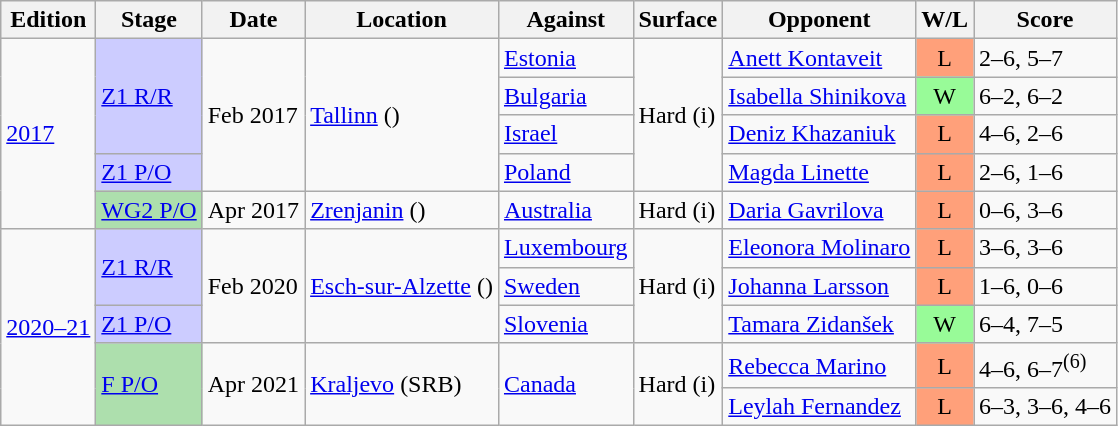<table class="wikitable">
<tr>
<th>Edition</th>
<th>Stage</th>
<th>Date</th>
<th>Location</th>
<th>Against</th>
<th>Surface</th>
<th>Opponent</th>
<th>W/L</th>
<th>Score</th>
</tr>
<tr>
<td rowspan="5"><a href='#'>2017</a></td>
<td bgcolor=#ccf rowspan="3"><a href='#'>Z1 R/R</a></td>
<td rowspan="4">Feb 2017</td>
<td rowspan="4"><a href='#'>Tallinn</a> ()</td>
<td> <a href='#'>Estonia</a></td>
<td rowspan="4">Hard (i)</td>
<td><a href='#'>Anett Kontaveit</a></td>
<td style="text-align:center; background:#ffa07a;">L</td>
<td>2–6, 5–7</td>
</tr>
<tr>
<td> <a href='#'>Bulgaria</a></td>
<td><a href='#'>Isabella Shinikova</a></td>
<td style="text-align:center; background:#98fb98;">W</td>
<td>6–2, 6–2</td>
</tr>
<tr>
<td> <a href='#'>Israel</a></td>
<td><a href='#'>Deniz Khazaniuk</a></td>
<td style="text-align:center; background:#ffa07a;">L</td>
<td>4–6, 2–6</td>
</tr>
<tr>
<td bgcolor=#ccf><a href='#'>Z1 P/O</a></td>
<td> <a href='#'>Poland</a></td>
<td><a href='#'>Magda Linette</a></td>
<td style="text-align:center; background:#ffa07a;">L</td>
<td>2–6, 1–6</td>
</tr>
<tr>
<td bgcolor=addfad><a href='#'>WG2 P/O</a></td>
<td>Apr 2017</td>
<td><a href='#'>Zrenjanin</a> ()</td>
<td> <a href='#'>Australia</a></td>
<td>Hard (i)</td>
<td><a href='#'>Daria Gavrilova</a></td>
<td style="text-align:center; background:#ffa07a;">L</td>
<td>0–6, 3–6</td>
</tr>
<tr>
<td rowspan="5"><a href='#'>2020–21</a></td>
<td bgcolor=#ccf rowspan="2"><a href='#'>Z1 R/R</a></td>
<td rowspan="3">Feb 2020</td>
<td rowspan="3"><a href='#'>Esch-sur-Alzette</a> ()</td>
<td> <a href='#'>Luxembourg</a></td>
<td rowspan="3">Hard (i)</td>
<td><a href='#'>Eleonora Molinaro</a></td>
<td style="text-align:center; background:#ffa07a;">L</td>
<td>3–6, 3–6</td>
</tr>
<tr>
<td> <a href='#'>Sweden</a></td>
<td><a href='#'>Johanna Larsson</a></td>
<td style="text-align:center; background:#ffa07a;">L</td>
<td>1–6, 0–6</td>
</tr>
<tr>
<td bgcolor=#ccf><a href='#'>Z1 P/O</a></td>
<td> <a href='#'>Slovenia</a></td>
<td><a href='#'>Tamara Zidanšek</a></td>
<td style="text-align:center; background:#98fb98;">W</td>
<td>6–4, 7–5</td>
</tr>
<tr>
<td rowspan="2" bgcolor=addfad><a href='#'>F P/O</a></td>
<td rowspan="2">Apr 2021</td>
<td rowspan="2"><a href='#'>Kraljevo</a> (SRB)</td>
<td rowspan="2"> <a href='#'>Canada</a></td>
<td rowspan="2">Hard (i)</td>
<td><a href='#'>Rebecca Marino</a></td>
<td style="text-align:center; background:#ffa07a;">L</td>
<td>4–6, 6–7<sup>(6)</sup></td>
</tr>
<tr>
<td><a href='#'>Leylah Fernandez</a></td>
<td style="text-align:center; background:#ffa07a;">L</td>
<td>6–3, 3–6, 4–6</td>
</tr>
</table>
